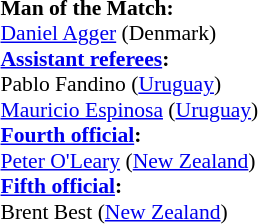<table width=50% style="font-size: 90%">
<tr>
<td><br><strong>Man of the Match:</strong>
<br><a href='#'>Daniel Agger</a> (Denmark)<br><strong><a href='#'>Assistant referees</a>:</strong>
<br>Pablo Fandino (<a href='#'>Uruguay</a>)
<br><a href='#'>Mauricio Espinosa</a> (<a href='#'>Uruguay</a>)
<br><strong><a href='#'>Fourth official</a>:</strong>
<br><a href='#'>Peter O'Leary</a> (<a href='#'>New Zealand</a>)
<br><strong><a href='#'>Fifth official</a>:</strong>
<br>Brent Best (<a href='#'>New Zealand</a>)</td>
</tr>
</table>
